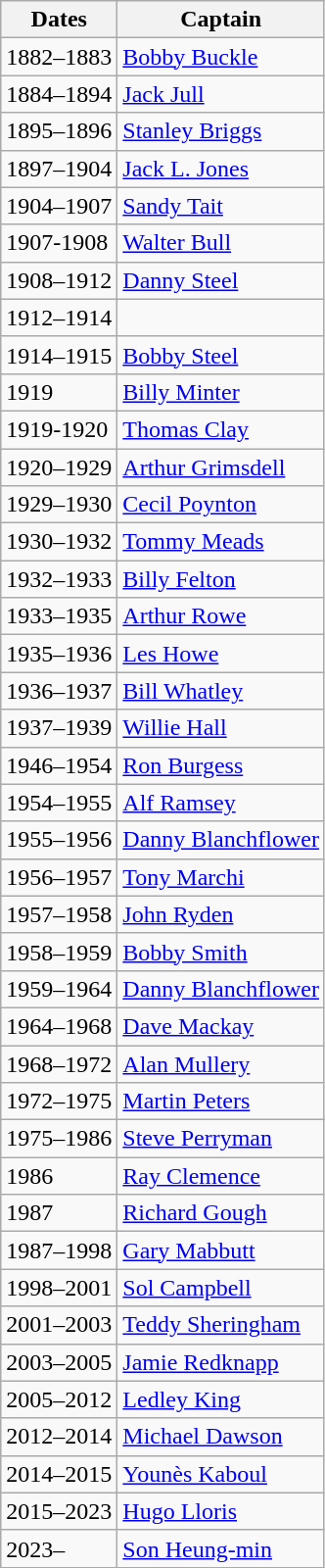<table class="wikitable plainrowheaders unsortable">
<tr>
<th scope="col">Dates</th>
<th scope="col">Captain</th>
</tr>
<tr>
<td>1882–1883</td>
<td> <a href='#'>Bobby Buckle</a></td>
</tr>
<tr>
<td>1884–1894</td>
<td> <a href='#'>Jack Jull</a></td>
</tr>
<tr>
<td>1895–1896</td>
<td> <a href='#'>Stanley Briggs</a></td>
</tr>
<tr>
<td>1897–1904</td>
<td> <a href='#'>Jack L. Jones</a></td>
</tr>
<tr>
<td>1904–1907</td>
<td> <a href='#'>Sandy Tait</a></td>
</tr>
<tr>
<td>1907-1908</td>
<td> <a href='#'>Walter Bull</a>  </td>
</tr>
<tr>
<td>1908–1912</td>
<td> <a href='#'>Danny Steel</a></td>
</tr>
<tr>
<td>1912–1914</td>
<td>  </td>
</tr>
<tr>
<td>1914–1915</td>
<td> <a href='#'>Bobby Steel</a></td>
</tr>
<tr>
<td>1919</td>
<td> <a href='#'>Billy Minter</a></td>
</tr>
<tr>
<td>1919-1920</td>
<td> <a href='#'>Thomas Clay</a></td>
</tr>
<tr>
<td>1920–1929</td>
<td> <a href='#'>Arthur Grimsdell</a></td>
</tr>
<tr>
<td>1929–1930</td>
<td> <a href='#'>Cecil Poynton</a></td>
</tr>
<tr>
<td>1930–1932</td>
<td> <a href='#'>Tommy Meads</a></td>
</tr>
<tr>
<td>1932–1933</td>
<td> <a href='#'>Billy Felton</a></td>
</tr>
<tr>
<td>1933–1935</td>
<td> <a href='#'>Arthur Rowe</a></td>
</tr>
<tr>
<td>1935–1936</td>
<td> <a href='#'>Les Howe</a></td>
</tr>
<tr>
<td>1936–1937</td>
<td> <a href='#'>Bill Whatley</a></td>
</tr>
<tr>
<td>1937–1939</td>
<td> <a href='#'>Willie Hall</a></td>
</tr>
<tr>
<td>1946–1954</td>
<td> <a href='#'>Ron Burgess</a></td>
</tr>
<tr>
<td>1954–1955</td>
<td> <a href='#'>Alf Ramsey</a></td>
</tr>
<tr>
<td>1955–1956</td>
<td> <a href='#'>Danny Blanchflower</a></td>
</tr>
<tr>
<td>1956–1957</td>
<td> <a href='#'>Tony Marchi</a></td>
</tr>
<tr>
<td>1957–1958</td>
<td> <a href='#'>John Ryden</a></td>
</tr>
<tr>
<td>1958–1959</td>
<td> <a href='#'>Bobby Smith</a></td>
</tr>
<tr>
<td>1959–1964</td>
<td> <a href='#'>Danny Blanchflower</a></td>
</tr>
<tr>
<td>1964–1968</td>
<td> <a href='#'>Dave Mackay</a></td>
</tr>
<tr>
<td>1968–1972</td>
<td> <a href='#'>Alan Mullery</a></td>
</tr>
<tr>
<td>1972–1975</td>
<td> <a href='#'>Martin Peters</a></td>
</tr>
<tr>
<td>1975–1986</td>
<td> <a href='#'>Steve Perryman</a></td>
</tr>
<tr>
<td>1986</td>
<td> <a href='#'>Ray Clemence</a></td>
</tr>
<tr>
<td>1987</td>
<td> <a href='#'>Richard Gough</a></td>
</tr>
<tr>
<td>1987–1998</td>
<td> <a href='#'>Gary Mabbutt</a></td>
</tr>
<tr>
<td>1998–2001</td>
<td> <a href='#'>Sol Campbell</a></td>
</tr>
<tr>
<td>2001–2003</td>
<td> <a href='#'>Teddy Sheringham</a></td>
</tr>
<tr>
<td>2003–2005</td>
<td> <a href='#'>Jamie Redknapp</a></td>
</tr>
<tr>
<td>2005–2012</td>
<td> <a href='#'>Ledley King</a></td>
</tr>
<tr>
<td>2012–2014</td>
<td> <a href='#'>Michael Dawson</a></td>
</tr>
<tr>
<td>2014–2015</td>
<td> <a href='#'>Younès Kaboul</a></td>
</tr>
<tr>
<td>2015–2023</td>
<td> <a href='#'>Hugo Lloris</a></td>
</tr>
<tr>
<td>2023–</td>
<td> <a href='#'>Son Heung-min</a></td>
</tr>
</table>
